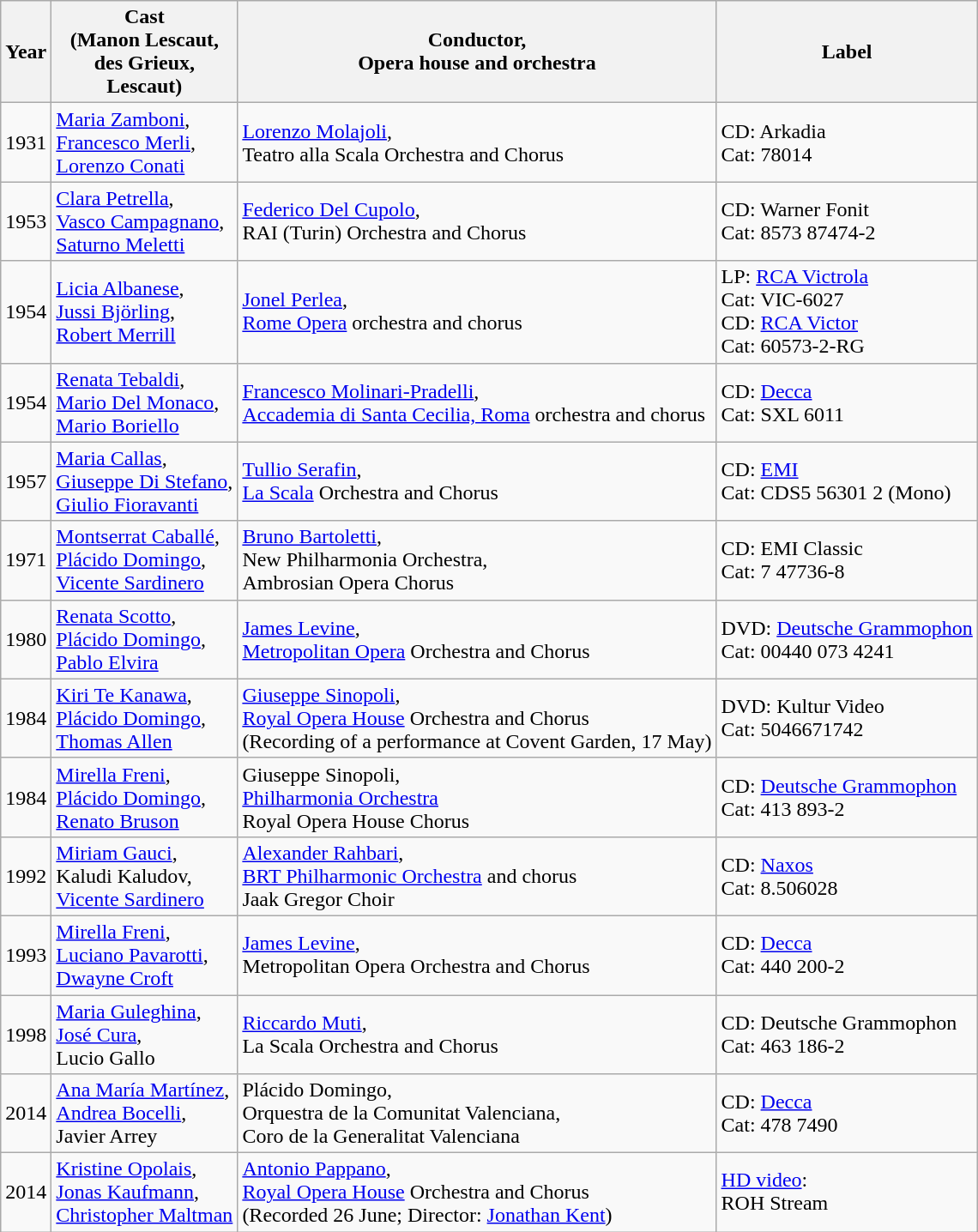<table class="wikitable">
<tr>
<th>Year</th>
<th>Cast<br>(Manon Lescaut,<br>des Grieux,<br>Lescaut)</th>
<th>Conductor,<br>Opera house and orchestra</th>
<th>Label</th>
</tr>
<tr>
<td>1931</td>
<td><a href='#'>Maria Zamboni</a>,<br><a href='#'>Francesco Merli</a>,<br><a href='#'>Lorenzo Conati</a></td>
<td><a href='#'>Lorenzo Molajoli</a>,<br>Teatro alla Scala Orchestra and Chorus</td>
<td>CD: Arkadia<br>Cat: 78014</td>
</tr>
<tr>
<td>1953</td>
<td><a href='#'>Clara Petrella</a>,<br><a href='#'>Vasco Campagnano</a>,<br><a href='#'>Saturno Meletti</a></td>
<td><a href='#'>Federico Del Cupolo</a>,<br>RAI (Turin) Orchestra and Chorus</td>
<td>CD: Warner Fonit<br>Cat: 8573 87474-2</td>
</tr>
<tr>
<td>1954</td>
<td><a href='#'>Licia Albanese</a>,<br><a href='#'>Jussi Björling</a>,<br><a href='#'>Robert Merrill</a></td>
<td><a href='#'>Jonel Perlea</a>,<br><a href='#'>Rome Opera</a> orchestra and chorus</td>
<td>LP: <a href='#'>RCA Victrola</a><br>Cat: VIC-6027<br>CD: <a href='#'>RCA Victor</a><br>Cat: 60573-2-RG</td>
</tr>
<tr>
<td>1954</td>
<td><a href='#'>Renata Tebaldi</a>,<br><a href='#'>Mario Del Monaco</a>,<br><a href='#'>Mario Boriello</a></td>
<td><a href='#'>Francesco Molinari-Pradelli</a>,<br><a href='#'>Accademia di Santa Cecilia, Roma</a> orchestra and chorus</td>
<td>CD: <a href='#'>Decca</a><br>Cat: SXL 6011</td>
</tr>
<tr>
<td>1957</td>
<td><a href='#'>Maria Callas</a>,<br><a href='#'>Giuseppe&nbsp;Di&nbsp;Stefano</a>,<br><a href='#'>Giulio Fioravanti</a></td>
<td><a href='#'>Tullio Serafin</a>,<br><a href='#'>La Scala</a> Orchestra and Chorus</td>
<td>CD: <a href='#'>EMI</a><br>Cat: CDS5 56301 2 (Mono)</td>
</tr>
<tr>
<td>1971</td>
<td><a href='#'>Montserrat Caballé</a>,<br><a href='#'>Plácido Domingo</a>,<br><a href='#'>Vicente Sardinero</a></td>
<td><a href='#'>Bruno Bartoletti</a>,<br>New Philharmonia Orchestra,<br>Ambrosian Opera Chorus</td>
<td>CD: EMI Classic<br>Cat: 7 47736-8</td>
</tr>
<tr>
<td>1980</td>
<td><a href='#'>Renata Scotto</a>,<br><a href='#'>Plácido Domingo</a>,<br><a href='#'>Pablo Elvira</a></td>
<td><a href='#'>James Levine</a>,<br><a href='#'>Metropolitan Opera</a> Orchestra and Chorus</td>
<td>DVD: <a href='#'>Deutsche Grammophon</a><br>Cat: 00440 073 4241</td>
</tr>
<tr>
<td>1984</td>
<td><a href='#'>Kiri Te Kanawa</a>,<br><a href='#'>Plácido Domingo</a>,<br><a href='#'>Thomas Allen</a></td>
<td><a href='#'>Giuseppe Sinopoli</a>,<br><a href='#'>Royal Opera House</a> Orchestra and Chorus<br>(Recording of a performance at Covent Garden, 17 May)</td>
<td>DVD: Kultur Video<br>Cat: 5046671742</td>
</tr>
<tr>
<td>1984</td>
<td><a href='#'>Mirella Freni</a>,<br><a href='#'>Plácido Domingo</a>,<br><a href='#'>Renato Bruson</a></td>
<td>Giuseppe Sinopoli,<br><a href='#'>Philharmonia Orchestra</a><br>Royal Opera House Chorus</td>
<td>CD: <a href='#'>Deutsche Grammophon</a><br>Cat: 413 893-2</td>
</tr>
<tr>
<td>1992</td>
<td><a href='#'>Miriam Gauci</a>,<br>Kaludi Kaludov,<br><a href='#'>Vicente Sardinero</a></td>
<td><a href='#'>Alexander Rahbari</a>,<br><a href='#'>BRT Philharmonic Orchestra</a> and chorus<br>Jaak Gregor Choir</td>
<td>CD: <a href='#'>Naxos</a><br>Cat: 8.506028</td>
</tr>
<tr>
<td>1993</td>
<td><a href='#'>Mirella Freni</a>,<br><a href='#'>Luciano Pavarotti</a>,<br><a href='#'>Dwayne Croft</a></td>
<td><a href='#'>James Levine</a>,<br>Metropolitan Opera Orchestra and Chorus</td>
<td>CD: <a href='#'>Decca</a><br>Cat: 440 200-2</td>
</tr>
<tr>
<td>1998</td>
<td><a href='#'>Maria Guleghina</a>,<br><a href='#'>José Cura</a>,<br>Lucio Gallo</td>
<td><a href='#'>Riccardo Muti</a>,<br>La Scala Orchestra and Chorus</td>
<td>CD: Deutsche Grammophon<br>Cat: 463 186-2</td>
</tr>
<tr>
<td>2014</td>
<td><a href='#'>Ana María Martínez</a>,<br><a href='#'>Andrea Bocelli</a>,<br>Javier Arrey</td>
<td>Plácido Domingo,<br>Orquestra de la Comunitat Valenciana,<br>Coro de la Generalitat Valenciana</td>
<td>CD: <a href='#'>Decca</a><br>Cat: 478 7490</td>
</tr>
<tr>
<td>2014</td>
<td><a href='#'>Kristine Opolais</a>,<br><a href='#'>Jonas Kaufmann</a>,<br><a href='#'>Christopher Maltman</a></td>
<td><a href='#'>Antonio Pappano</a>,<br><a href='#'>Royal Opera House</a> Orchestra and Chorus<br>(Recorded  26 June; Director: <a href='#'>Jonathan Kent</a>)</td>
<td><a href='#'>HD video</a>:<br>ROH Stream</td>
</tr>
</table>
